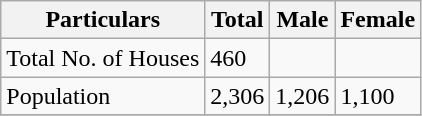<table class="wikitable sortable">
<tr>
<th>Particulars</th>
<th>Total</th>
<th>Male</th>
<th>Female</th>
</tr>
<tr>
<td>Total No. of Houses</td>
<td>460</td>
<td></td>
<td></td>
</tr>
<tr>
<td>Population</td>
<td>2,306</td>
<td>1,206</td>
<td>1,100</td>
</tr>
<tr>
</tr>
</table>
